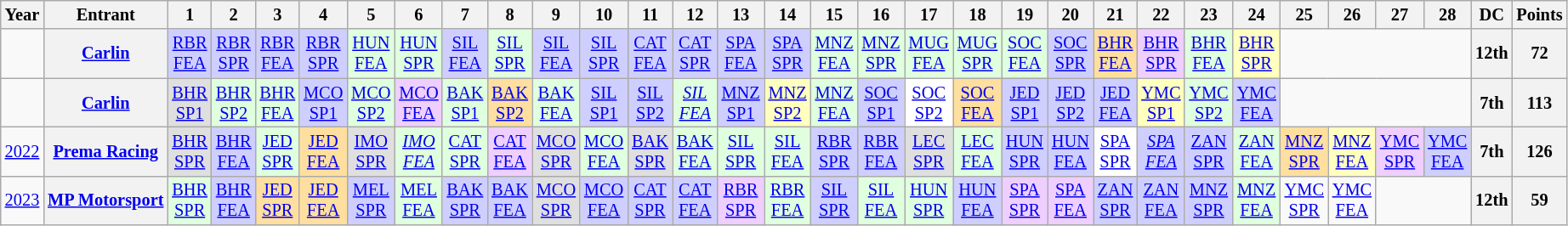<table class="wikitable" style="text-align:center; font-size:85%">
<tr>
<th>Year</th>
<th>Entrant</th>
<th>1</th>
<th>2</th>
<th>3</th>
<th>4</th>
<th>5</th>
<th>6</th>
<th>7</th>
<th>8</th>
<th>9</th>
<th>10</th>
<th>11</th>
<th>12</th>
<th>13</th>
<th>14</th>
<th>15</th>
<th>16</th>
<th>17</th>
<th>18</th>
<th>19</th>
<th>20</th>
<th>21</th>
<th>22</th>
<th>23</th>
<th>24</th>
<th>25</th>
<th>26</th>
<th>27</th>
<th>28</th>
<th>DC</th>
<th>Points</th>
</tr>
<tr>
<td></td>
<th nowrap><a href='#'>Carlin</a></th>
<td style="background:#CFCFFF;"><a href='#'>RBR<br>FEA</a><br></td>
<td style="background:#CFCFFF;"><a href='#'>RBR<br>SPR</a><br></td>
<td style="background:#CFCFFF;"><a href='#'>RBR<br>FEA</a><br></td>
<td style="background:#CFCFFF;"><a href='#'>RBR<br>SPR</a><br></td>
<td style="background:#DFFFDF;"><a href='#'>HUN<br>FEA</a><br></td>
<td style="background:#DFFFDF;"><a href='#'>HUN<br>SPR</a><br></td>
<td style="background:#CFCFFF;"><a href='#'>SIL<br>FEA</a><br></td>
<td style="background:#DFFFDF;"><a href='#'>SIL<br>SPR</a><br></td>
<td style="background:#CFCFFF;"><a href='#'>SIL<br>FEA</a><br></td>
<td style="background:#CFCFFF;"><a href='#'>SIL<br>SPR</a><br></td>
<td style="background:#CFCFFF;"><a href='#'>CAT<br>FEA</a><br></td>
<td style="background:#CFCFFF;"><a href='#'>CAT<br>SPR</a><br></td>
<td style="background:#CFCFFF;"><a href='#'>SPA<br>FEA</a><br></td>
<td style="background:#CFCFFF;"><a href='#'>SPA<br>SPR</a><br></td>
<td style="background:#DFFFDF;"><a href='#'>MNZ<br>FEA</a><br></td>
<td style="background:#DFFFDF;"><a href='#'>MNZ<br>SPR</a><br></td>
<td style="background:#DFFFDF;"><a href='#'>MUG<br>FEA</a><br></td>
<td style="background:#DFFFDF;"><a href='#'>MUG<br>SPR</a><br></td>
<td style="background:#DFFFDF;"><a href='#'>SOC<br>FEA</a><br></td>
<td style="background:#CFCFFF;"><a href='#'>SOC<br>SPR</a><br></td>
<td style="background:#FFDF9F;"><a href='#'>BHR<br>FEA</a><br></td>
<td style="background:#EFCFFF;"><a href='#'>BHR<br>SPR</a><br></td>
<td style="background:#DFFFDF;"><a href='#'>BHR<br>FEA</a><br></td>
<td style="background:#FFFFBF;"><a href='#'>BHR<br>SPR</a><br></td>
<td colspan=4></td>
<th>12th</th>
<th>72</th>
</tr>
<tr>
<td></td>
<th nowrap><a href='#'>Carlin</a></th>
<td style="background:#DFDFDF;"><a href='#'>BHR<br>SP1</a><br></td>
<td style="background:#DFFFDF;"><a href='#'>BHR<br>SP2</a><br></td>
<td style="background:#DFFFDF;"><a href='#'>BHR<br>FEA</a><br></td>
<td style="background:#CFCFFF;"><a href='#'>MCO<br>SP1</a><br></td>
<td style="background:#DFFFDF;"><a href='#'>MCO<br>SP2</a><br></td>
<td style="background:#EFCFFF;"><a href='#'>MCO<br>FEA</a><br></td>
<td style="background:#DFFFDF;"><a href='#'>BAK<br>SP1</a><br></td>
<td style="background:#FFDF9F;"><a href='#'>BAK<br>SP2</a><br></td>
<td style="background:#DFFFDF;"><a href='#'>BAK<br>FEA</a><br></td>
<td style="background:#CFCFFF;"><a href='#'>SIL<br>SP1</a><br></td>
<td style="background:#CFCFFF;"><a href='#'>SIL<br>SP2</a><br></td>
<td style="background:#DFFFDF;"><em><a href='#'>SIL<br>FEA</a></em><br></td>
<td style="background:#CFCFFF;"><a href='#'>MNZ<br>SP1</a><br></td>
<td style="background:#FFFFBF;"><a href='#'>MNZ<br>SP2</a><br></td>
<td style="background:#DFFFDF;"><a href='#'>MNZ<br>FEA</a><br></td>
<td style="background:#CFCFFF;"><a href='#'>SOC<br>SP1</a><br></td>
<td style="background:#FFFFFF;"><a href='#'>SOC<br>SP2</a><br></td>
<td style="background:#FFDF9F;"><a href='#'>SOC<br>FEA</a><br></td>
<td style="background:#CFCFFF;"><a href='#'>JED<br>SP1</a><br></td>
<td style="background:#CFCFFF;"><a href='#'>JED<br>SP2</a><br></td>
<td style="background:#CFCFFF;"><a href='#'>JED<br>FEA</a><br></td>
<td style="background:#FFFFBF;"><a href='#'>YMC<br>SP1</a><br></td>
<td style="background:#DFFFDF;"><a href='#'>YMC<br>SP2</a><br></td>
<td style="background:#CFCFFF;"><a href='#'>YMC<br>FEA</a><br></td>
<td colspan=4></td>
<th>7th</th>
<th>113</th>
</tr>
<tr>
<td><a href='#'>2022</a></td>
<th nowrap><a href='#'>Prema Racing</a></th>
<td style="background:#DFDFDF;"><a href='#'>BHR<br>SPR</a><br></td>
<td style="background:#CFCFFF;"><a href='#'>BHR<br>FEA</a><br></td>
<td style="background:#DFFFDF;"><a href='#'>JED<br>SPR</a><br></td>
<td style="background:#FFDF9F;"><a href='#'>JED<br>FEA</a><br></td>
<td style="background:#DFDFDF;"><a href='#'>IMO<br>SPR</a><br></td>
<td style="background:#DFFFDF;"><em><a href='#'>IMO<br>FEA</a></em><br></td>
<td style="background:#DFFFDF;"><a href='#'>CAT<br>SPR</a><br></td>
<td style="background:#EFCFFF;"><a href='#'>CAT<br>FEA</a><br></td>
<td style="background:#DFDFDF;"><a href='#'>MCO<br>SPR</a><br></td>
<td style="background:#DFFFDF;"><a href='#'>MCO<br>FEA</a><br></td>
<td style="background:#DFDFDF;"><a href='#'>BAK<br>SPR</a><br></td>
<td style="background:#DFFFDF;"><a href='#'>BAK<br>FEA</a><br></td>
<td style="background:#DFFFDF;"><a href='#'>SIL<br>SPR</a><br></td>
<td style="background:#DFFFDF;"><a href='#'>SIL<br>FEA</a><br></td>
<td style="background:#CFCFFF;"><a href='#'>RBR<br>SPR</a><br></td>
<td style="background:#CFCFFF;"><a href='#'>RBR<br>FEA</a><br></td>
<td style="background:#DFDFDF;"><a href='#'>LEC<br>SPR</a><br></td>
<td style="background:#DFFFDF;"><a href='#'>LEC<br>FEA</a><br></td>
<td style="background:#CFCFFF;"><a href='#'>HUN<br>SPR</a><br></td>
<td style="background:#CFCFFF;"><a href='#'>HUN<br>FEA</a><br></td>
<td style="background:#FFFFFF;"><a href='#'>SPA<br>SPR</a><br></td>
<td style="background:#CFCFFF;"><em><a href='#'>SPA<br>FEA</a></em><br></td>
<td style="background:#CFCFFF;"><a href='#'>ZAN<br>SPR</a><br></td>
<td style="background:#DFFFDF;"><a href='#'>ZAN<br>FEA</a><br></td>
<td style="background:#FFDF9F;"><a href='#'>MNZ<br>SPR</a><br></td>
<td style="background:#FFFFBF;"><a href='#'>MNZ<br>FEA</a><br></td>
<td style="background:#EFCFFF;"><a href='#'>YMC<br>SPR</a><br></td>
<td style="background:#CFCFFF;"><a href='#'>YMC<br>FEA</a><br></td>
<th>7th</th>
<th>126</th>
</tr>
<tr>
<td><a href='#'>2023</a></td>
<th nowrap><a href='#'>MP Motorsport</a></th>
<td style="background:#DFFFDF;"><a href='#'>BHR<br>SPR</a><br></td>
<td style="background:#CFCFFF;"><a href='#'>BHR<br>FEA</a><br></td>
<td style="background:#FFDF9F;"><a href='#'>JED<br>SPR</a><br></td>
<td style="background:#FFDF9F;"><a href='#'>JED<br>FEA</a><br></td>
<td style="background:#CFCFFF;"><a href='#'>MEL<br>SPR</a><br></td>
<td style="background:#DFFFDF;"><a href='#'>MEL<br>FEA</a><br></td>
<td style="background:#CFCFFF;"><a href='#'>BAK<br>SPR</a><br></td>
<td style="background:#CFCFFF;"><a href='#'>BAK<br>FEA</a><br></td>
<td style="background:#DFDFDF;"><a href='#'>MCO<br>SPR</a><br></td>
<td style="background:#CFCFFF;"><a href='#'>MCO<br>FEA</a><br></td>
<td style="background:#CFCFFF;"><a href='#'>CAT<br>SPR</a><br></td>
<td style="background:#CFCFFF;"><a href='#'>CAT<br>FEA</a><br></td>
<td style="background:#EFCFFF;"><a href='#'>RBR<br>SPR</a><br></td>
<td style="background:#DFFFDF;"><a href='#'>RBR<br>FEA</a><br></td>
<td style="background:#CFCFFF;"><a href='#'>SIL<br>SPR</a><br></td>
<td style="background:#DFFFDF;"><a href='#'>SIL<br>FEA</a><br></td>
<td style="background:#DFFFDF;"><a href='#'>HUN<br>SPR</a><br></td>
<td style="background:#CFCFFF;"><a href='#'>HUN<br>FEA</a><br></td>
<td style="background:#EFCFFF;"><a href='#'>SPA<br>SPR</a><br></td>
<td style="background:#EFCFFF;"><a href='#'>SPA<br>FEA</a><br></td>
<td style="background:#CFCFFF;"><a href='#'>ZAN<br>SPR</a><br></td>
<td style="background:#CFCFFF;"><a href='#'>ZAN<br>FEA</a><br></td>
<td style="background:#CFCFFF;"><a href='#'>MNZ<br>SPR</a><br></td>
<td style="background:#DFFFDF;"><a href='#'>MNZ<br>FEA</a><br></td>
<td style="background:#;"><a href='#'>YMC<br>SPR</a></td>
<td style="background:#;"><a href='#'>YMC<br>FEA</a></td>
<td colspan=2></td>
<th>12th</th>
<th>59</th>
</tr>
</table>
